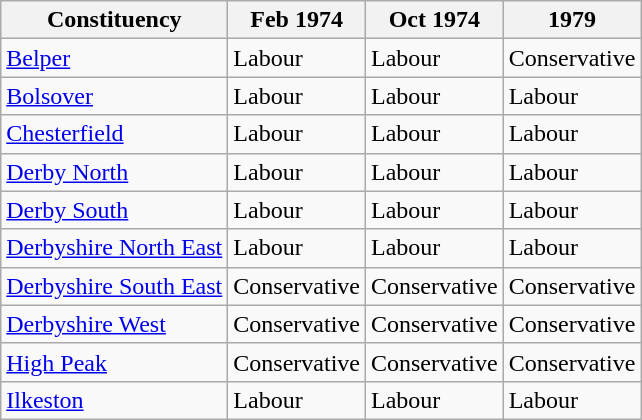<table class="wikitable">
<tr>
<th>Constituency</th>
<th>Feb 1974</th>
<th>Oct 1974</th>
<th>1979</th>
</tr>
<tr>
<td><a href='#'>Belper</a></td>
<td bgcolor=>Labour</td>
<td bgcolor=>Labour</td>
<td bgcolor=>Conservative</td>
</tr>
<tr>
<td><a href='#'>Bolsover</a></td>
<td bgcolor=>Labour</td>
<td bgcolor=>Labour</td>
<td bgcolor=>Labour</td>
</tr>
<tr>
<td><a href='#'>Chesterfield</a></td>
<td bgcolor=>Labour</td>
<td bgcolor=>Labour</td>
<td bgcolor=>Labour</td>
</tr>
<tr>
<td><a href='#'>Derby North</a></td>
<td bgcolor=>Labour</td>
<td bgcolor=>Labour</td>
<td bgcolor=>Labour</td>
</tr>
<tr>
<td><a href='#'>Derby South</a></td>
<td bgcolor=>Labour</td>
<td bgcolor=>Labour</td>
<td bgcolor=>Labour</td>
</tr>
<tr>
<td><a href='#'>Derbyshire North East</a></td>
<td bgcolor=>Labour</td>
<td bgcolor=>Labour</td>
<td bgcolor=>Labour</td>
</tr>
<tr>
<td><a href='#'>Derbyshire South East</a></td>
<td bgcolor=>Conservative</td>
<td bgcolor=>Conservative</td>
<td bgcolor=>Conservative</td>
</tr>
<tr>
<td><a href='#'>Derbyshire West</a></td>
<td bgcolor=>Conservative</td>
<td bgcolor=>Conservative</td>
<td bgcolor=>Conservative</td>
</tr>
<tr>
<td><a href='#'>High Peak</a></td>
<td bgcolor=>Conservative</td>
<td bgcolor=>Conservative</td>
<td bgcolor=>Conservative</td>
</tr>
<tr>
<td><a href='#'>Ilkeston</a></td>
<td bgcolor=>Labour</td>
<td bgcolor=>Labour</td>
<td bgcolor=>Labour</td>
</tr>
</table>
